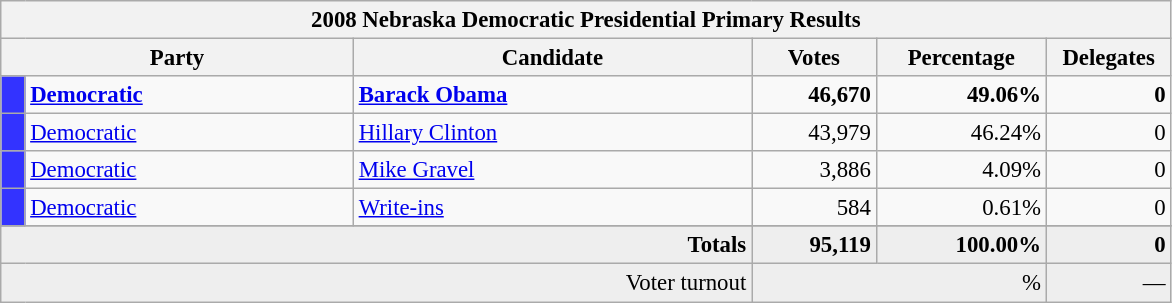<table class="wikitable" style="font-size:95%;">
<tr>
<th colspan="7">2008 Nebraska Democratic Presidential Primary Results</th>
</tr>
<tr>
<th colspan="2" style="width: 15em">Party</th>
<th style="width: 17em">Candidate</th>
<th style="width: 5em">Votes</th>
<th style="width: 7em">Percentage</th>
<th style="width: 5em">Delegates</th>
</tr>
<tr>
<th style="background-color:#3333FF; width: 3px"></th>
<td style="width: 130px"><strong><a href='#'>Democratic</a></strong></td>
<td><strong><a href='#'>Barack Obama</a></strong></td>
<td align="right"><strong>46,670</strong></td>
<td align="right"><strong>49.06%</strong></td>
<td align="right"><strong>0</strong></td>
</tr>
<tr>
<th style="background-color:#3333FF; width: 3px"></th>
<td style="width: 130px"><a href='#'>Democratic</a></td>
<td><a href='#'>Hillary Clinton</a></td>
<td align="right">43,979</td>
<td align="right">46.24%</td>
<td align="right">0</td>
</tr>
<tr>
<th style="background-color:#3333FF; width: 3px"></th>
<td style="width: 130px"><a href='#'>Democratic</a></td>
<td><a href='#'>Mike Gravel</a></td>
<td align="right">3,886</td>
<td align="right">4.09%</td>
<td align="right">0</td>
</tr>
<tr>
<th style="background-color:#3333FF; width: 3px"></th>
<td style="width: 130px"><a href='#'>Democratic</a></td>
<td><a href='#'>Write-ins</a></td>
<td align="right">584</td>
<td align="right">0.61%</td>
<td align="right">0</td>
</tr>
<tr>
</tr>
<tr bgcolor="#EEEEEE">
<td colspan="3" align="right"><strong>Totals</strong></td>
<td align="right"><strong>95,119</strong></td>
<td align="right"><strong>100.00%</strong></td>
<td align="right"><strong>0</strong></td>
</tr>
<tr bgcolor="#EEEEEE">
<td colspan="3" align="right">Voter turnout</td>
<td colspan="2" align="right">%</td>
<td align="right">—</td>
</tr>
</table>
